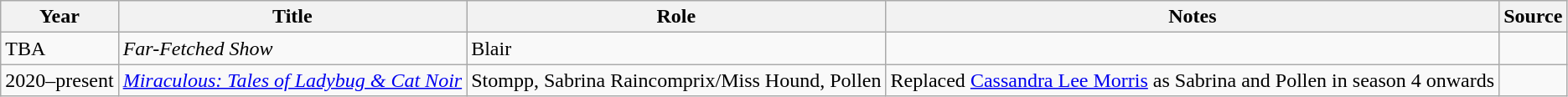<table class="wikitable">
<tr>
<th>Year</th>
<th>Title</th>
<th>Role</th>
<th class="unsortable">Notes</th>
<th class="unsortable">Source</th>
</tr>
<tr>
<td>TBA</td>
<td><em>Far-Fetched Show</em></td>
<td>Blair</td>
<td></td>
<td></td>
</tr>
<tr>
<td>2020–present</td>
<td><em><a href='#'>Miraculous: Tales of Ladybug & Cat Noir</a></em></td>
<td>Stompp, Sabrina Raincomprix/Miss Hound, Pollen</td>
<td>Replaced <a href='#'>Cassandra Lee Morris</a> as Sabrina and Pollen in season 4 onwards</td>
<td></td>
</tr>
</table>
